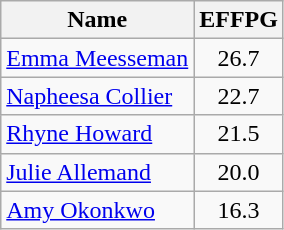<table class=wikitable>
<tr>
<th>Name</th>
<th>EFFPG</th>
</tr>
<tr>
<td> <a href='#'>Emma Meesseman</a></td>
<td align=center>26.7</td>
</tr>
<tr>
<td> <a href='#'>Napheesa Collier</a></td>
<td align=center>22.7</td>
</tr>
<tr>
<td> <a href='#'>Rhyne Howard</a></td>
<td align=center>21.5</td>
</tr>
<tr>
<td> <a href='#'>Julie Allemand</a></td>
<td align=center>20.0</td>
</tr>
<tr>
<td> <a href='#'>Amy Okonkwo</a></td>
<td align=center>16.3</td>
</tr>
</table>
